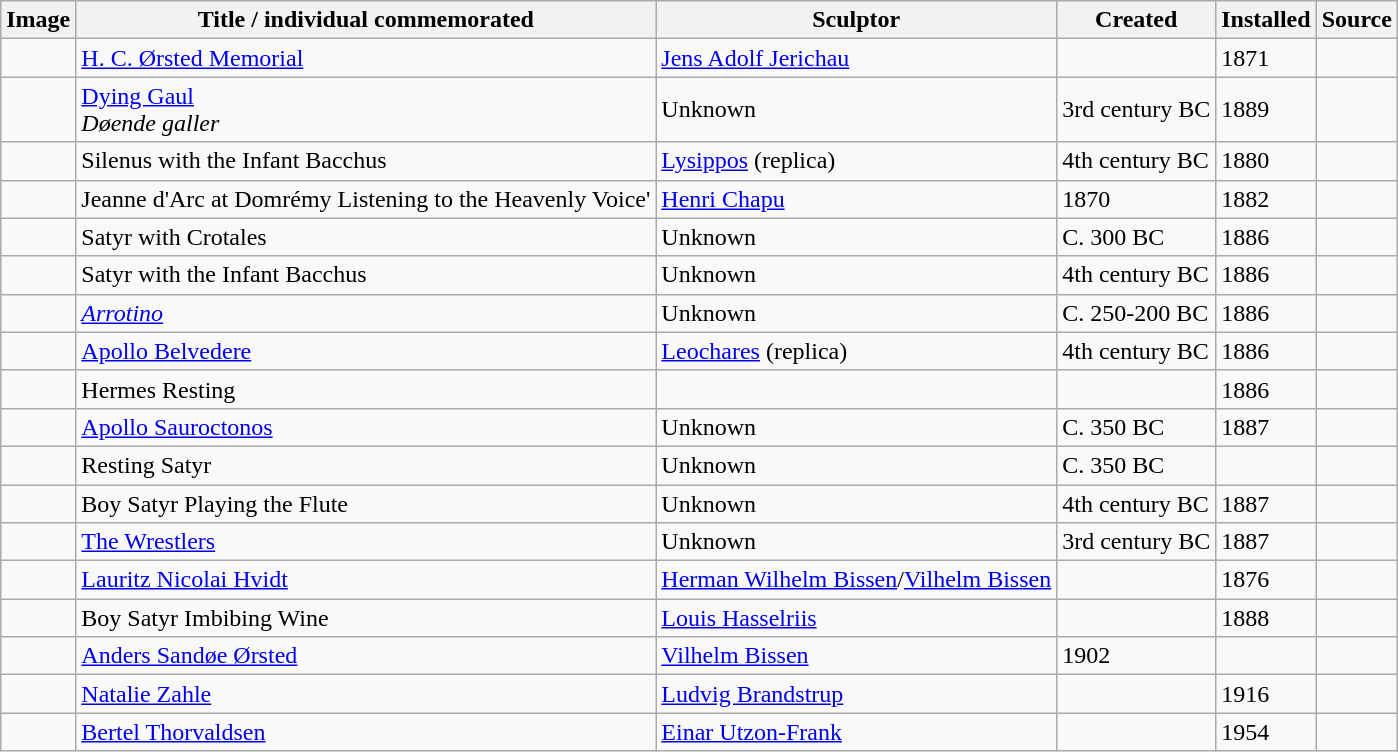<table class="wikitable sortable">
<tr>
<th>Image</th>
<th>Title / individual commemorated</th>
<th>Sculptor</th>
<th>Created</th>
<th>Installed</th>
<th>Source</th>
</tr>
<tr>
<td></td>
<td><a href='#'>H. C. Ørsted Memorial</a></td>
<td><a href='#'>Jens Adolf Jerichau</a></td>
<td></td>
<td>1871</td>
<td></td>
</tr>
<tr>
<td></td>
<td><a href='#'>Dying Gaul</a><br><em>Døende galler</em></td>
<td>Unknown</td>
<td>3rd century BC</td>
<td>1889</td>
<td></td>
</tr>
<tr>
<td></td>
<td>Silenus with the Infant Bacchus</td>
<td><a href='#'>Lysippos</a> (replica)</td>
<td>4th century BC</td>
<td>1880</td>
<td></td>
</tr>
<tr>
<td></td>
<td>Jeanne d'Arc at Domrémy Listening to the Heavenly Voice'</td>
<td><a href='#'>Henri Chapu</a></td>
<td>1870</td>
<td>1882</td>
<td></td>
</tr>
<tr>
<td></td>
<td>Satyr with Crotales</td>
<td>Unknown</td>
<td>C. 300 BC</td>
<td>1886</td>
<td></td>
</tr>
<tr>
<td></td>
<td>Satyr with the Infant Bacchus</td>
<td>Unknown</td>
<td>4th century BC</td>
<td>1886</td>
<td></td>
</tr>
<tr>
<td></td>
<td><em><a href='#'>Arrotino</a></em></td>
<td>Unknown</td>
<td>C. 250-200 BC</td>
<td>1886</td>
<td></td>
</tr>
<tr>
<td></td>
<td><a href='#'>Apollo Belvedere</a></td>
<td><a href='#'>Leochares</a> (replica)</td>
<td>4th century BC</td>
<td>1886</td>
<td></td>
</tr>
<tr>
<td></td>
<td>Hermes Resting</td>
<td></td>
<td></td>
<td>1886</td>
<td></td>
</tr>
<tr>
<td></td>
<td><a href='#'>Apollo Sauroctonos</a></td>
<td>Unknown</td>
<td>C. 350 BC</td>
<td>1887</td>
<td></td>
</tr>
<tr>
<td></td>
<td>Resting Satyr</td>
<td>Unknown</td>
<td>C. 350 BC</td>
<td></td>
<td></td>
</tr>
<tr>
<td></td>
<td>Boy Satyr Playing the Flute</td>
<td>Unknown</td>
<td>4th century BC</td>
<td>1887</td>
<td></td>
</tr>
<tr>
<td></td>
<td><a href='#'>The Wrestlers</a></td>
<td>Unknown</td>
<td>3rd century BC</td>
<td>1887</td>
<td></td>
</tr>
<tr>
<td></td>
<td><a href='#'>Lauritz Nicolai Hvidt</a></td>
<td><a href='#'>Herman Wilhelm Bissen</a>/<a href='#'>Vilhelm Bissen</a></td>
<td></td>
<td>1876</td>
<td></td>
</tr>
<tr>
<td></td>
<td>Boy Satyr Imbibing Wine</td>
<td><a href='#'>Louis Hasselriis</a></td>
<td></td>
<td>1888</td>
<td></td>
</tr>
<tr>
<td></td>
<td><a href='#'>Anders Sandøe Ørsted</a></td>
<td><a href='#'>Vilhelm Bissen</a></td>
<td>1902</td>
<td></td>
<td></td>
</tr>
<tr>
<td></td>
<td><a href='#'>Natalie Zahle</a></td>
<td><a href='#'>Ludvig Brandstrup</a></td>
<td></td>
<td>1916</td>
<td></td>
</tr>
<tr>
<td></td>
<td><a href='#'>Bertel Thorvaldsen</a></td>
<td><a href='#'>Einar Utzon-Frank</a></td>
<td></td>
<td>1954</td>
<td></td>
</tr>
</table>
